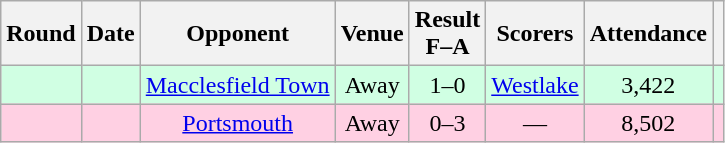<table class="wikitable sortable" style="text-align:center;">
<tr>
<th>Round</th>
<th>Date</th>
<th>Opponent</th>
<th>Venue</th>
<th>Result<br>F–A</th>
<th class=unsortable>Scorers</th>
<th>Attendance</th>
<th class=unsortable></th>
</tr>
<tr bgcolor="#d0ffe3">
<td></td>
<td></td>
<td><a href='#'>Macclesfield Town</a></td>
<td>Away</td>
<td>1–0</td>
<td><a href='#'>Westlake</a></td>
<td>3,422</td>
<td></td>
</tr>
<tr bgcolor="#ffd0e3">
<td></td>
<td></td>
<td><a href='#'>Portsmouth</a></td>
<td>Away</td>
<td>0–3</td>
<td>—</td>
<td>8,502</td>
<td></td>
</tr>
</table>
